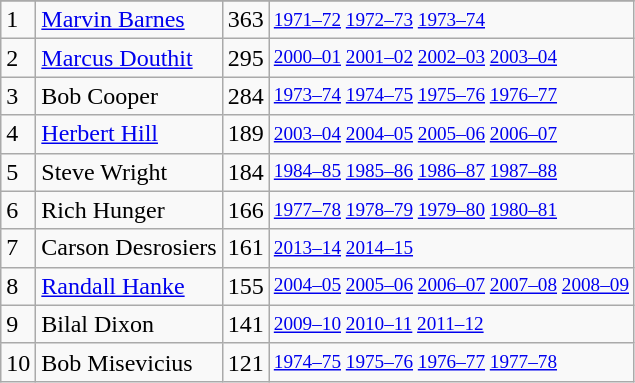<table class="wikitable">
<tr>
</tr>
<tr>
<td>1</td>
<td><a href='#'>Marvin Barnes</a></td>
<td>363</td>
<td style="font-size:80%;"><a href='#'>1971–72</a> <a href='#'>1972–73</a> <a href='#'>1973–74</a></td>
</tr>
<tr>
<td>2</td>
<td><a href='#'>Marcus Douthit</a></td>
<td>295</td>
<td style="font-size:80%;"><a href='#'>2000–01</a> <a href='#'>2001–02</a> <a href='#'>2002–03</a> <a href='#'>2003–04</a></td>
</tr>
<tr>
<td>3</td>
<td>Bob Cooper</td>
<td>284</td>
<td style="font-size:80%;"><a href='#'>1973–74</a> <a href='#'>1974–75</a> <a href='#'>1975–76</a> <a href='#'>1976–77</a></td>
</tr>
<tr>
<td>4</td>
<td><a href='#'>Herbert Hill</a></td>
<td>189</td>
<td style="font-size:80%;"><a href='#'>2003–04</a> <a href='#'>2004–05</a> <a href='#'>2005–06</a> <a href='#'>2006–07</a></td>
</tr>
<tr>
<td>5</td>
<td>Steve Wright</td>
<td>184</td>
<td style="font-size:80%;"><a href='#'>1984–85</a> <a href='#'>1985–86</a> <a href='#'>1986–87</a> <a href='#'>1987–88</a></td>
</tr>
<tr>
<td>6</td>
<td>Rich Hunger</td>
<td>166</td>
<td style="font-size:80%;"><a href='#'>1977–78</a> <a href='#'>1978–79</a> <a href='#'>1979–80</a> <a href='#'>1980–81</a></td>
</tr>
<tr>
<td>7</td>
<td>Carson Desrosiers</td>
<td>161</td>
<td style="font-size:80%;"><a href='#'>2013–14</a> <a href='#'>2014–15</a></td>
</tr>
<tr>
<td>8</td>
<td><a href='#'>Randall Hanke</a></td>
<td>155</td>
<td style="font-size:80%;"><a href='#'>2004–05</a> <a href='#'>2005–06</a> <a href='#'>2006–07</a> <a href='#'>2007–08</a> <a href='#'>2008–09</a></td>
</tr>
<tr>
<td>9</td>
<td>Bilal Dixon</td>
<td>141</td>
<td style="font-size:80%;"><a href='#'>2009–10</a> <a href='#'>2010–11</a> <a href='#'>2011–12</a></td>
</tr>
<tr>
<td>10</td>
<td>Bob Misevicius</td>
<td>121</td>
<td style="font-size:80%;"><a href='#'>1974–75</a> <a href='#'>1975–76</a> <a href='#'>1976–77</a> <a href='#'>1977–78</a></td>
</tr>
</table>
